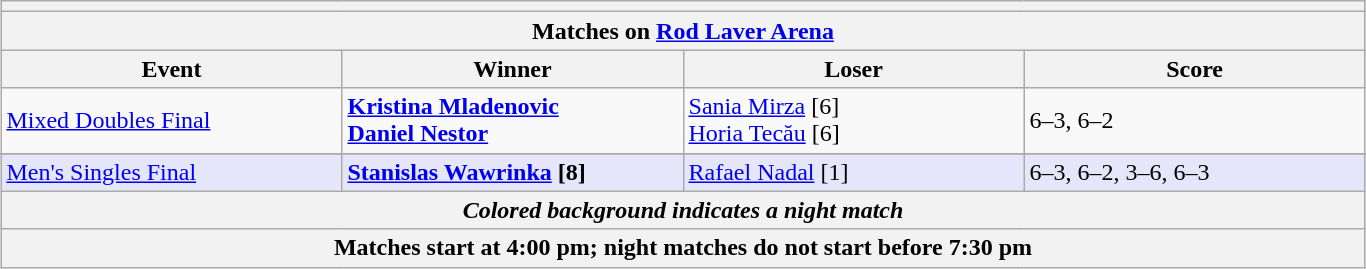<table class="wikitable collapsible uncollapsed" style="margin:1em auto;">
<tr>
<th colspan=4></th>
</tr>
<tr>
<th colspan=4><strong>Matches on <a href='#'>Rod Laver Arena</a></strong></th>
</tr>
<tr>
<th style="width:220px;">Event</th>
<th style="width:220px;">Winner</th>
<th style="width:220px;">Loser</th>
<th style="width:220px;">Score</th>
</tr>
<tr>
<td><a href='#'>Mixed Doubles Final</a></td>
<td> <strong><a href='#'>Kristina Mladenovic</a> <br>  <a href='#'>Daniel Nestor</a></strong></td>
<td> <a href='#'>Sania Mirza</a> [6] <br>  <a href='#'>Horia Tecău</a> [6]</td>
<td>6–3, 6–2</td>
</tr>
<tr>
</tr>
<tr bgcolor=lavender>
<td><a href='#'>Men's Singles Final</a></td>
<td> <strong><a href='#'>Stanislas Wawrinka</a> [8]</strong></td>
<td> <a href='#'>Rafael Nadal</a> [1]</td>
<td>6–3, 6–2, 3–6, 6–3</td>
</tr>
<tr>
<th colspan=4><em>Colored background indicates a night match</em></th>
</tr>
<tr>
<th colspan=4>Matches start at 4:00 pm; night matches do not start before 7:30 pm</th>
</tr>
</table>
